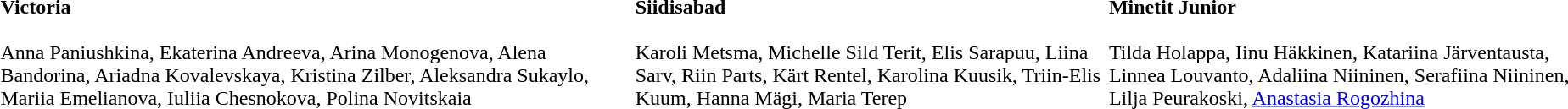<table>
<tr bgcolor="#DFDFDF">
</tr>
<tr>
<th scope=row style="text-align:left"> </th>
<td valign="top"><strong>Victoria</strong> <br><br>Anna Paniushkina, Ekaterina Andreeva, Arina Monogenova, Alena Bandorina, Ariadna Kovalevskaya, Kristina Zilber, Aleksandra Sukaylo, Mariia Emelianova, Iuliia Chesnokova, Polina Novitskaia</td>
<td valign="top"><strong>Siidisabad</strong> <br><br>Karoli Metsma, Michelle Sild Terit, Elis Sarapuu, Liina Sarv, Riin Parts, Kärt Rentel, Karolina Kuusik, Triin-Elis  Kuum, Hanna Mägi, Maria Terep</td>
<td valign="top"><strong>Minetit Junior</strong> <br><br>Tilda Holappa, Iinu Häkkinen, Katariina Järventausta, Linnea Louvanto, Adaliina Niininen, Serafiina Niininen, Lilja Peurakoski, <a href='#'>Anastasia Rogozhina</a></td>
</tr>
<tr>
</tr>
</table>
